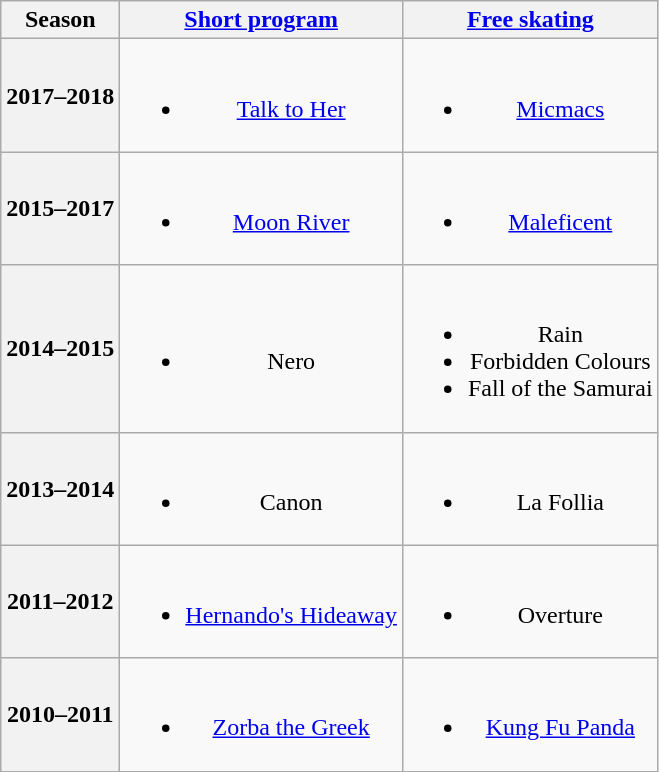<table class=wikitable style=text-align:center>
<tr>
<th>Season</th>
<th><a href='#'>Short program</a></th>
<th><a href='#'>Free skating</a></th>
</tr>
<tr>
<th>2017–2018</th>
<td><br><ul><li><a href='#'>Talk to Her</a> <br></li></ul></td>
<td><br><ul><li><a href='#'>Micmacs</a> <br></li></ul></td>
</tr>
<tr>
<th>2015–2017 <br> </th>
<td><br><ul><li><a href='#'>Moon River</a> <br></li></ul></td>
<td><br><ul><li><a href='#'>Maleficent</a> <br></li></ul></td>
</tr>
<tr>
<th>2014–2015 <br> </th>
<td><br><ul><li>Nero <br></li></ul></td>
<td><br><ul><li>Rain <br></li><li>Forbidden Colours <br></li><li>Fall of the Samurai <br></li></ul></td>
</tr>
<tr>
<th>2013–2014 <br> </th>
<td><br><ul><li>Canon</li></ul></td>
<td><br><ul><li>La Follia <br></li></ul></td>
</tr>
<tr>
<th>2011–2012</th>
<td><br><ul><li><a href='#'>Hernando's Hideaway</a> <br></li></ul></td>
<td><br><ul><li>Overture <br></li></ul></td>
</tr>
<tr>
<th>2010–2011</th>
<td><br><ul><li><a href='#'>Zorba the Greek</a> <br></li></ul></td>
<td><br><ul><li><a href='#'>Kung Fu Panda</a> <br></li></ul></td>
</tr>
</table>
